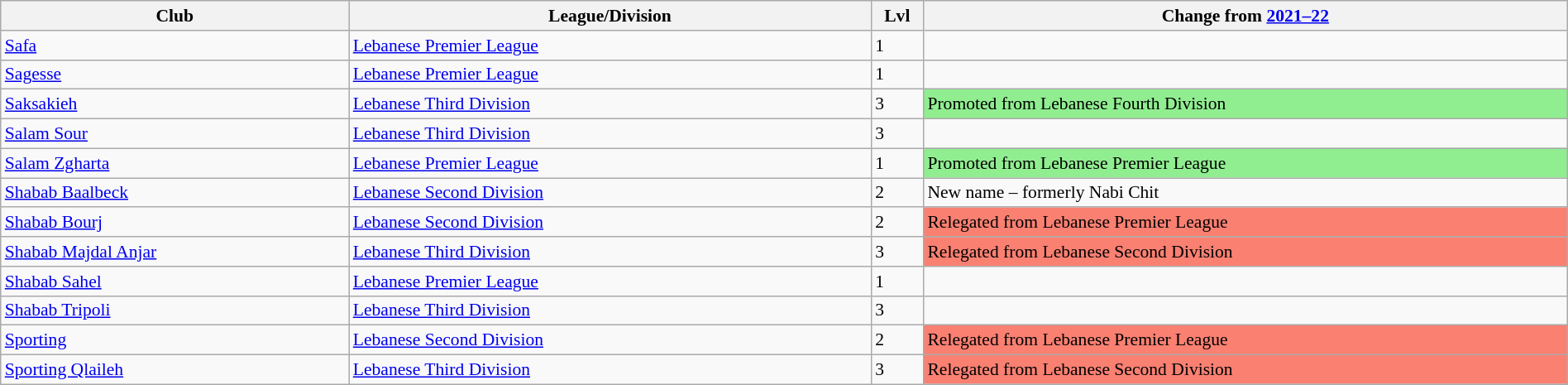<table class="wikitable sortable" width="100%" style="font-size:90%">
<tr>
<th width="20%">Club</th>
<th width="30%">League/Division</th>
<th width="3%">Lvl</th>
<th width="37%">Change from <a href='#'>2021–22</a></th>
</tr>
<tr>
<td><a href='#'>Safa</a></td>
<td><a href='#'>Lebanese Premier League</a></td>
<td>1</td>
<td></td>
</tr>
<tr>
<td><a href='#'>Sagesse</a></td>
<td><a href='#'>Lebanese Premier League</a></td>
<td>1</td>
<td></td>
</tr>
<tr>
<td><a href='#'>Saksakieh</a></td>
<td><a href='#'>Lebanese Third Division</a></td>
<td>3</td>
<td style="background:lightgreen">Promoted from Lebanese Fourth Division</td>
</tr>
<tr>
<td><a href='#'>Salam Sour</a></td>
<td><a href='#'>Lebanese Third Division</a></td>
<td>3</td>
<td></td>
</tr>
<tr>
<td><a href='#'>Salam Zgharta</a></td>
<td><a href='#'>Lebanese Premier League</a></td>
<td>1</td>
<td style="background:lightgreen">Promoted from Lebanese Premier League</td>
</tr>
<tr>
<td><a href='#'>Shabab Baalbeck</a></td>
<td><a href='#'>Lebanese Second Division</a></td>
<td>2</td>
<td>New name – formerly Nabi Chit</td>
</tr>
<tr>
<td><a href='#'>Shabab Bourj</a></td>
<td><a href='#'>Lebanese Second Division</a></td>
<td>2</td>
<td style="background:salmon">Relegated from Lebanese Premier League</td>
</tr>
<tr>
<td><a href='#'>Shabab Majdal Anjar</a></td>
<td><a href='#'>Lebanese Third Division</a></td>
<td>3</td>
<td style="background:salmon">Relegated from Lebanese Second Division</td>
</tr>
<tr>
<td><a href='#'>Shabab Sahel</a></td>
<td><a href='#'>Lebanese Premier League</a></td>
<td>1</td>
<td></td>
</tr>
<tr>
<td><a href='#'>Shabab Tripoli</a></td>
<td><a href='#'>Lebanese Third Division</a></td>
<td>3</td>
<td></td>
</tr>
<tr>
<td><a href='#'>Sporting</a></td>
<td><a href='#'>Lebanese Second Division</a></td>
<td>2</td>
<td style="background:salmon">Relegated from Lebanese Premier League</td>
</tr>
<tr>
<td><a href='#'>Sporting Qlaileh</a></td>
<td><a href='#'>Lebanese Third Division</a></td>
<td>3</td>
<td style="background:salmon">Relegated from Lebanese Second Division</td>
</tr>
</table>
